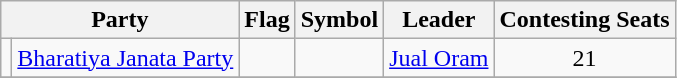<table class="wikitable" style="text-align:center">
<tr>
<th colspan="2">Party</th>
<th>Flag</th>
<th>Symbol</th>
<th>Leader</th>
<th>Contesting Seats</th>
</tr>
<tr>
<td></td>
<td><a href='#'>Bharatiya Janata Party</a></td>
<td></td>
<td></td>
<td><a href='#'>Jual Oram</a></td>
<td>21</td>
</tr>
<tr>
</tr>
</table>
